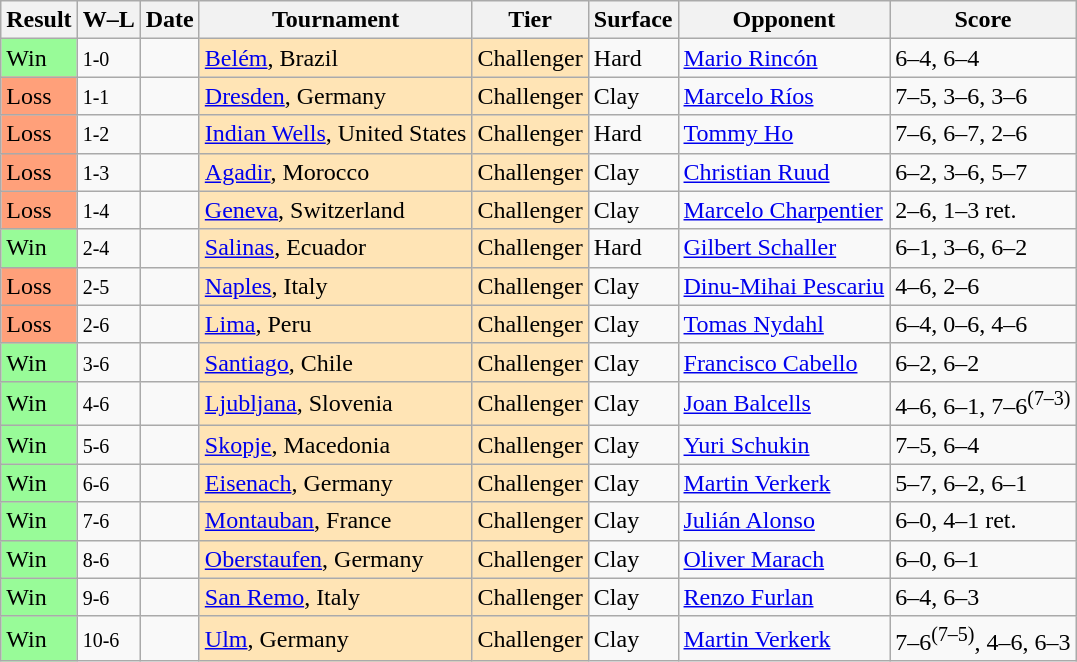<table class="sortable wikitable">
<tr>
<th>Result</th>
<th class="unsortable">W–L</th>
<th>Date</th>
<th>Tournament</th>
<th>Tier</th>
<th>Surface</th>
<th>Opponent</th>
<th class="unsortable">Score</th>
</tr>
<tr>
<td style="background:#98fb98;">Win</td>
<td><small>1-0</small></td>
<td></td>
<td style="background:moccasin;"><a href='#'>Belém</a>, Brazil</td>
<td style="background:moccasin;">Challenger</td>
<td>Hard</td>
<td> <a href='#'>Mario Rincón</a></td>
<td>6–4, 6–4</td>
</tr>
<tr>
<td style="background:#ffa07a;">Loss</td>
<td><small>1-1</small></td>
<td></td>
<td style="background:moccasin;"><a href='#'>Dresden</a>, Germany</td>
<td style="background:moccasin;">Challenger</td>
<td>Clay</td>
<td> <a href='#'>Marcelo Ríos</a></td>
<td>7–5, 3–6, 3–6</td>
</tr>
<tr>
<td style="background:#ffa07a;">Loss</td>
<td><small>1-2</small></td>
<td></td>
<td style="background:moccasin;"><a href='#'>Indian Wells</a>, United States</td>
<td style="background:moccasin;">Challenger</td>
<td>Hard</td>
<td> <a href='#'>Tommy Ho</a></td>
<td>7–6, 6–7, 2–6</td>
</tr>
<tr>
<td style="background:#ffa07a;">Loss</td>
<td><small>1-3</small></td>
<td></td>
<td style="background:moccasin;"><a href='#'>Agadir</a>, Morocco</td>
<td style="background:moccasin;">Challenger</td>
<td>Clay</td>
<td> <a href='#'>Christian Ruud</a></td>
<td>6–2, 3–6, 5–7</td>
</tr>
<tr>
<td style="background:#ffa07a;">Loss</td>
<td><small>1-4</small></td>
<td></td>
<td style="background:moccasin;"><a href='#'>Geneva</a>, Switzerland</td>
<td style="background:moccasin;">Challenger</td>
<td>Clay</td>
<td> <a href='#'>Marcelo Charpentier</a></td>
<td>2–6, 1–3 ret.</td>
</tr>
<tr>
<td style="background:#98fb98;">Win</td>
<td><small>2-4</small></td>
<td></td>
<td style="background:moccasin;"><a href='#'>Salinas</a>, Ecuador</td>
<td style="background:moccasin;">Challenger</td>
<td>Hard</td>
<td> <a href='#'>Gilbert Schaller</a></td>
<td>6–1, 3–6, 6–2</td>
</tr>
<tr>
<td style="background:#ffa07a;">Loss</td>
<td><small>2-5</small></td>
<td></td>
<td style="background:moccasin;"><a href='#'>Naples</a>, Italy</td>
<td style="background:moccasin;">Challenger</td>
<td>Clay</td>
<td> <a href='#'>Dinu-Mihai Pescariu</a></td>
<td>4–6, 2–6</td>
</tr>
<tr>
<td style="background:#ffa07a;">Loss</td>
<td><small>2-6</small></td>
<td></td>
<td style="background:moccasin;"><a href='#'>Lima</a>, Peru</td>
<td style="background:moccasin;">Challenger</td>
<td>Clay</td>
<td> <a href='#'>Tomas Nydahl</a></td>
<td>6–4, 0–6, 4–6</td>
</tr>
<tr>
<td style="background:#98fb98;">Win</td>
<td><small>3-6</small></td>
<td></td>
<td style="background:moccasin;"><a href='#'>Santiago</a>, Chile</td>
<td style="background:moccasin;">Challenger</td>
<td>Clay</td>
<td> <a href='#'>Francisco Cabello</a></td>
<td>6–2, 6–2</td>
</tr>
<tr>
<td style="background:#98fb98;">Win</td>
<td><small>4-6</small></td>
<td></td>
<td style="background:moccasin;"><a href='#'>Ljubljana</a>, Slovenia</td>
<td style="background:moccasin;">Challenger</td>
<td>Clay</td>
<td> <a href='#'>Joan Balcells</a></td>
<td>4–6, 6–1, 7–6<sup>(7–3)</sup></td>
</tr>
<tr>
<td style="background:#98fb98;">Win</td>
<td><small>5-6</small></td>
<td></td>
<td style="background:moccasin;"><a href='#'>Skopje</a>, Macedonia</td>
<td style="background:moccasin;">Challenger</td>
<td>Clay</td>
<td> <a href='#'>Yuri Schukin</a></td>
<td>7–5, 6–4</td>
</tr>
<tr>
<td style="background:#98fb98;">Win</td>
<td><small>6-6</small></td>
<td></td>
<td style="background:moccasin;"><a href='#'>Eisenach</a>, Germany</td>
<td style="background:moccasin;">Challenger</td>
<td>Clay</td>
<td> <a href='#'>Martin Verkerk</a></td>
<td>5–7, 6–2, 6–1</td>
</tr>
<tr>
<td style="background:#98fb98;">Win</td>
<td><small>7-6</small></td>
<td></td>
<td style="background:moccasin;"><a href='#'>Montauban</a>, France</td>
<td style="background:moccasin;">Challenger</td>
<td>Clay</td>
<td> <a href='#'>Julián Alonso</a></td>
<td>6–0, 4–1 ret.</td>
</tr>
<tr>
<td style="background:#98fb98;">Win</td>
<td><small>8-6</small></td>
<td></td>
<td style="background:moccasin;"><a href='#'>Oberstaufen</a>, Germany</td>
<td style="background:moccasin;">Challenger</td>
<td>Clay</td>
<td> <a href='#'>Oliver Marach</a></td>
<td>6–0, 6–1</td>
</tr>
<tr>
<td style="background:#98fb98;">Win</td>
<td><small>9-6</small></td>
<td></td>
<td style="background:moccasin;"><a href='#'>San Remo</a>, Italy</td>
<td style="background:moccasin;">Challenger</td>
<td>Clay</td>
<td> <a href='#'>Renzo Furlan</a></td>
<td>6–4, 6–3</td>
</tr>
<tr>
<td style="background:#98fb98;">Win</td>
<td><small>10-6</small></td>
<td></td>
<td style="background:moccasin;"><a href='#'>Ulm</a>, Germany</td>
<td style="background:moccasin;">Challenger</td>
<td>Clay</td>
<td> <a href='#'>Martin Verkerk</a></td>
<td>7–6<sup>(7–5)</sup>, 4–6, 6–3</td>
</tr>
</table>
